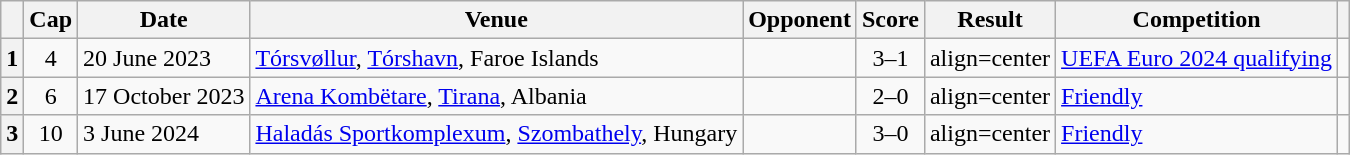<table class="wikitable sortable">
<tr>
<th scope="col"></th>
<th scope="col">Cap</th>
<th scope="col">Date</th>
<th scope="col">Venue</th>
<th scope="col">Opponent</th>
<th scope="col">Score</th>
<th scope="col">Result</th>
<th scope="col">Competition</th>
<th scope="col" class="unsortable"></th>
</tr>
<tr>
<th scope="row">1</th>
<td align=center>4</td>
<td>20 June 2023</td>
<td><a href='#'>Tórsvøllur</a>, <a href='#'>Tórshavn</a>, Faroe Islands</td>
<td></td>
<td align=center>3–1</td>
<td>align=center </td>
<td><a href='#'>UEFA Euro 2024 qualifying</a></td>
<td></td>
</tr>
<tr>
<th scope="row">2</th>
<td align=center>6</td>
<td>17 October 2023</td>
<td><a href='#'>Arena Kombëtare</a>, <a href='#'>Tirana</a>, Albania</td>
<td></td>
<td align=center>2–0</td>
<td>align=center </td>
<td><a href='#'>Friendly</a></td>
<td></td>
</tr>
<tr>
<th scope="row">3</th>
<td align=center>10</td>
<td>3 June 2024</td>
<td><a href='#'>Haladás Sportkomplexum</a>, <a href='#'>Szombathely</a>, Hungary</td>
<td></td>
<td align=center>3–0</td>
<td>align=center </td>
<td><a href='#'>Friendly</a></td>
<td></td>
</tr>
</table>
